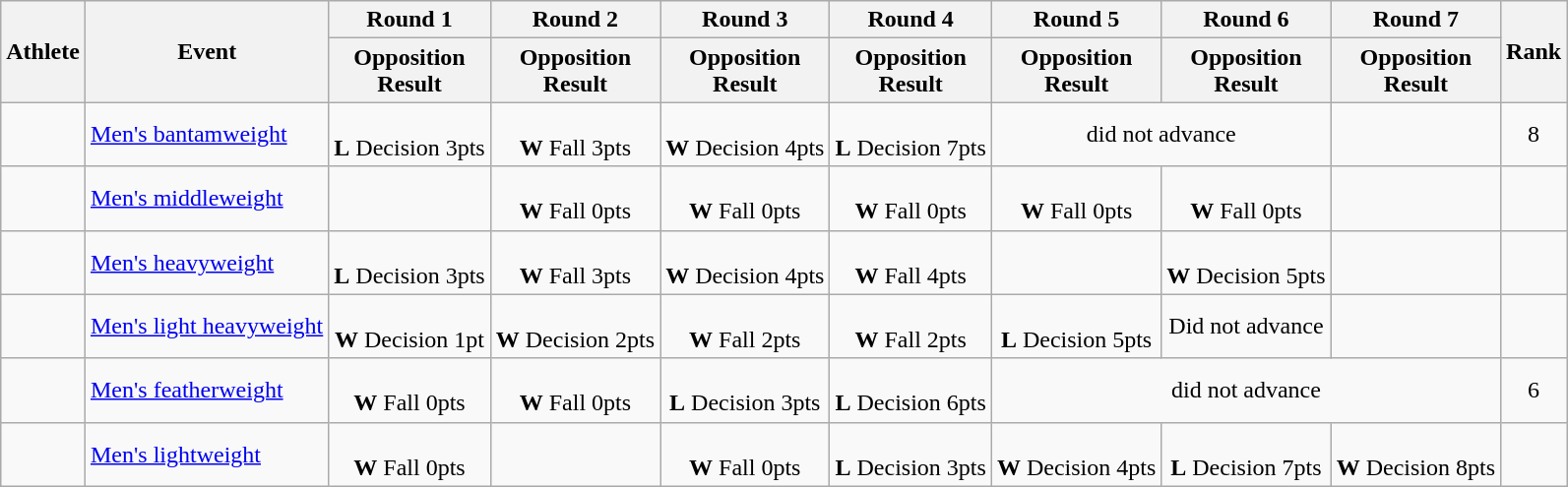<table class="wikitable sortable" style=text-align:center>
<tr>
<th rowspan=2>Athlete</th>
<th rowspan=2>Event</th>
<th>Round 1</th>
<th>Round 2</th>
<th>Round 3</th>
<th>Round 4</th>
<th>Round 5</th>
<th>Round 6</th>
<th>Round 7</th>
<th rowspan=2>Rank</th>
</tr>
<tr>
<th>Opposition<br>Result</th>
<th>Opposition<br>Result</th>
<th>Opposition<br>Result</th>
<th>Opposition<br>Result</th>
<th>Opposition<br>Result</th>
<th>Opposition<br>Result</th>
<th>Opposition<br>Result</th>
</tr>
<tr>
<td align=left></td>
<td align=left><a href='#'>Men's bantamweight</a></td>
<td><br><strong>L</strong> Decision 3pts</td>
<td><br><strong>W</strong> Fall 3pts</td>
<td><br><strong>W</strong> Decision 4pts</td>
<td><br><strong>L</strong> Decision 7pts</td>
<td colspan=2>did not advance</td>
<td></td>
<td>8</td>
</tr>
<tr>
<td align=left><strong></strong></td>
<td align=left><a href='#'>Men's middleweight</a></td>
<td></td>
<td><br><strong>W</strong> Fall 0pts</td>
<td><br><strong>W</strong> Fall 0pts</td>
<td><br><strong>W</strong> Fall 0pts</td>
<td><br><strong>W</strong> Fall 0pts</td>
<td><br><strong>W</strong> Fall 0pts</td>
<td></td>
<td></td>
</tr>
<tr>
<td align=left><strong></strong></td>
<td align=left><a href='#'>Men's heavyweight</a></td>
<td><br><strong>L</strong> Decision 3pts</td>
<td><br><strong>W</strong> Fall 3pts</td>
<td><br><strong>W</strong> Decision 4pts</td>
<td><br><strong>W</strong> Fall 4pts</td>
<td></td>
<td><br><strong>W</strong> Decision 5pts</td>
<td></td>
<td></td>
</tr>
<tr>
<td align=left><strong></strong></td>
<td align=left><a href='#'>Men's light heavyweight</a></td>
<td><br><strong>W</strong> Decision 1pt</td>
<td><br><strong>W</strong> Decision 2pts</td>
<td><br><strong>W</strong> Fall 2pts</td>
<td><br><strong>W</strong> Fall 2pts</td>
<td><br><strong>L</strong> Decision 5pts</td>
<td>Did not advance</td>
<td></td>
<td></td>
</tr>
<tr>
<td align=left></td>
<td align=left><a href='#'>Men's featherweight</a></td>
<td><br><strong>W</strong> Fall 0pts</td>
<td><br><strong>W</strong> Fall 0pts</td>
<td><br><strong>L</strong> Decision 3pts</td>
<td><br><strong>L</strong> Decision 6pts</td>
<td colspan=3>did not advance</td>
<td>6</td>
</tr>
<tr>
<td align=left><strong></strong></td>
<td align=left><a href='#'>Men's lightweight</a></td>
<td><br><strong>W</strong> Fall 0pts</td>
<td></td>
<td><br><strong>W</strong> Fall 0pts</td>
<td><br><strong>L</strong> Decision 3pts</td>
<td><br><strong>W</strong> Decision 4pts</td>
<td><br><strong>L</strong> Decision 7pts</td>
<td><br><strong>W</strong> Decision 8pts</td>
<td></td>
</tr>
</table>
